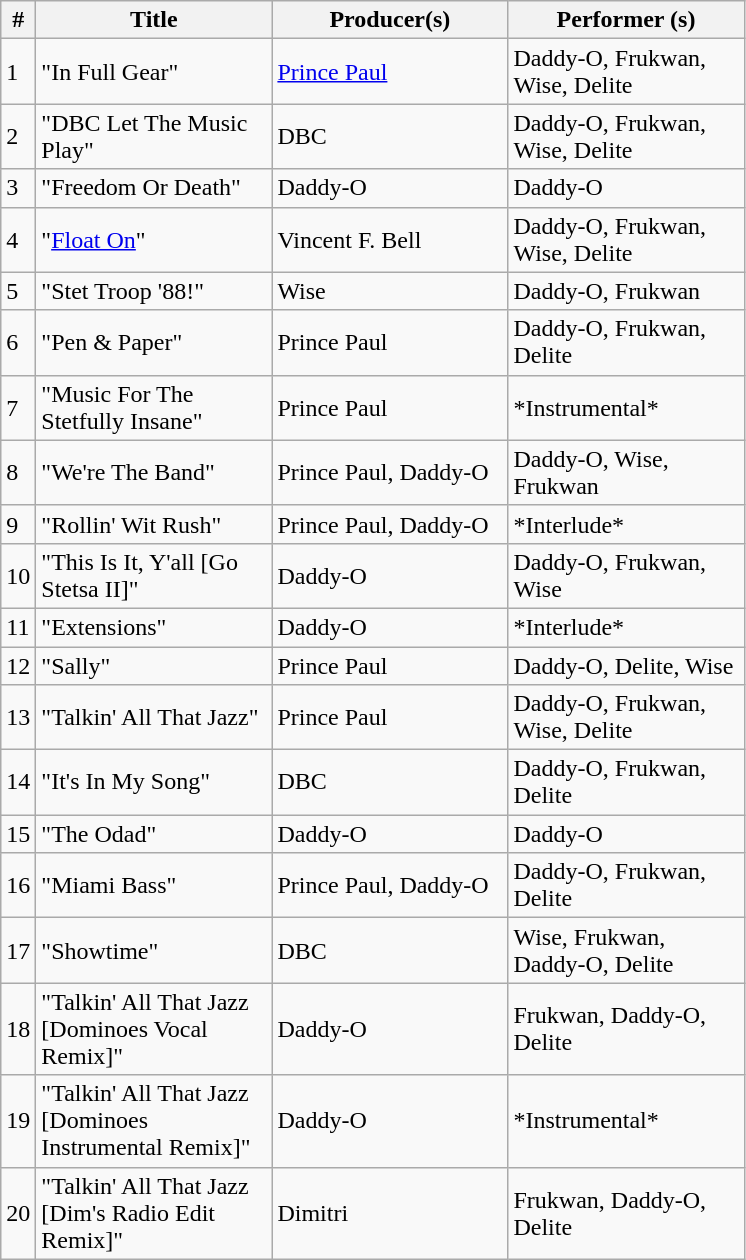<table class="wikitable">
<tr>
<th align="center" width="8">#</th>
<th align="center" width="150">Title</th>
<th align="center" width="150">Producer(s)</th>
<th align="center" width="150">Performer (s)</th>
</tr>
<tr>
<td>1</td>
<td>"In Full Gear"</td>
<td><a href='#'>Prince Paul</a></td>
<td>Daddy-O, Frukwan, Wise, Delite</td>
</tr>
<tr>
<td>2</td>
<td>"DBC Let The Music Play"</td>
<td>DBC</td>
<td>Daddy-O, Frukwan, Wise, Delite</td>
</tr>
<tr>
<td>3</td>
<td>"Freedom Or Death"</td>
<td>Daddy-O</td>
<td>Daddy-O</td>
</tr>
<tr>
<td>4</td>
<td>"<a href='#'>Float On</a>"</td>
<td>Vincent F. Bell</td>
<td>Daddy-O, Frukwan, Wise, Delite</td>
</tr>
<tr>
<td>5</td>
<td>"Stet Troop '88!"</td>
<td>Wise</td>
<td>Daddy-O, Frukwan</td>
</tr>
<tr>
<td>6</td>
<td>"Pen & Paper"</td>
<td>Prince Paul</td>
<td>Daddy-O, Frukwan, Delite</td>
</tr>
<tr>
<td>7</td>
<td>"Music For The Stetfully Insane"</td>
<td>Prince Paul</td>
<td>*Instrumental*</td>
</tr>
<tr>
<td>8</td>
<td>"We're The Band"</td>
<td>Prince Paul, Daddy-O</td>
<td>Daddy-O, Wise, Frukwan</td>
</tr>
<tr>
<td>9</td>
<td>"Rollin' Wit Rush"</td>
<td>Prince Paul, Daddy-O</td>
<td>*Interlude*</td>
</tr>
<tr>
<td>10</td>
<td>"This Is It, Y'all [Go Stetsa II]"</td>
<td>Daddy-O</td>
<td>Daddy-O, Frukwan, Wise</td>
</tr>
<tr>
<td>11</td>
<td>"Extensions"</td>
<td>Daddy-O</td>
<td>*Interlude*</td>
</tr>
<tr>
<td>12</td>
<td>"Sally"</td>
<td>Prince Paul</td>
<td>Daddy-O, Delite, Wise</td>
</tr>
<tr>
<td>13</td>
<td>"Talkin' All That Jazz"</td>
<td>Prince Paul</td>
<td>Daddy-O, Frukwan, Wise, Delite</td>
</tr>
<tr>
<td>14</td>
<td>"It's In My Song"</td>
<td>DBC</td>
<td>Daddy-O, Frukwan, Delite</td>
</tr>
<tr>
<td>15</td>
<td>"The Odad"</td>
<td>Daddy-O</td>
<td>Daddy-O</td>
</tr>
<tr>
<td>16</td>
<td>"Miami Bass"</td>
<td>Prince Paul, Daddy-O</td>
<td>Daddy-O, Frukwan, Delite</td>
</tr>
<tr>
<td>17</td>
<td>"Showtime"</td>
<td>DBC</td>
<td>Wise, Frukwan, Daddy-O, Delite</td>
</tr>
<tr>
<td>18</td>
<td>"Talkin' All That Jazz [Dominoes Vocal Remix]"</td>
<td>Daddy-O</td>
<td>Frukwan, Daddy-O, Delite</td>
</tr>
<tr>
<td>19</td>
<td>"Talkin' All That Jazz [Dominoes Instrumental Remix]"</td>
<td>Daddy-O</td>
<td>*Instrumental*</td>
</tr>
<tr>
<td>20</td>
<td>"Talkin' All That Jazz [Dim's Radio Edit Remix]"</td>
<td>Dimitri</td>
<td>Frukwan, Daddy-O, Delite</td>
</tr>
</table>
